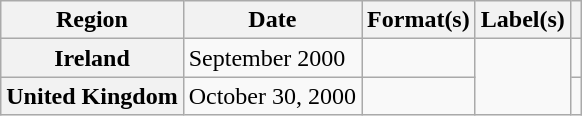<table class="wikitable plainrowheaders">
<tr>
<th scope="col">Region</th>
<th scope="col">Date</th>
<th scope="col">Format(s)</th>
<th scope="col">Label(s)</th>
<th scope="col"></th>
</tr>
<tr>
<th scope="row">Ireland</th>
<td>September 2000</td>
<td></td>
<td rowspan="2"></td>
<td></td>
</tr>
<tr>
<th scope="row">United Kingdom</th>
<td>October 30, 2000</td>
<td></td>
<td></td>
</tr>
</table>
